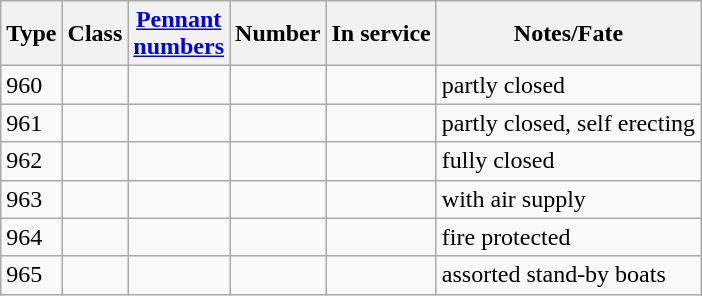<table class="wikitable">
<tr>
<th scope="col">Type</th>
<th scope="col">Class</th>
<th scope="col"><a href='#'>Pennant<br>numbers</a></th>
<th scope="col">Number</th>
<th scope="col">In service</th>
<th scope="col">Notes/Fate</th>
</tr>
<tr>
<td>960</td>
<td></td>
<td></td>
<td></td>
<td></td>
<td>partly closed</td>
</tr>
<tr>
<td>961</td>
<td></td>
<td></td>
<td></td>
<td></td>
<td>partly closed, self erecting</td>
</tr>
<tr>
<td>962</td>
<td></td>
<td></td>
<td></td>
<td></td>
<td>fully closed</td>
</tr>
<tr>
<td>963</td>
<td></td>
<td></td>
<td></td>
<td></td>
<td>with air supply</td>
</tr>
<tr>
<td>964</td>
<td></td>
<td></td>
<td></td>
<td></td>
<td>fire protected</td>
</tr>
<tr>
<td>965</td>
<td></td>
<td></td>
<td></td>
<td></td>
<td>assorted stand-by boats</td>
</tr>
</table>
